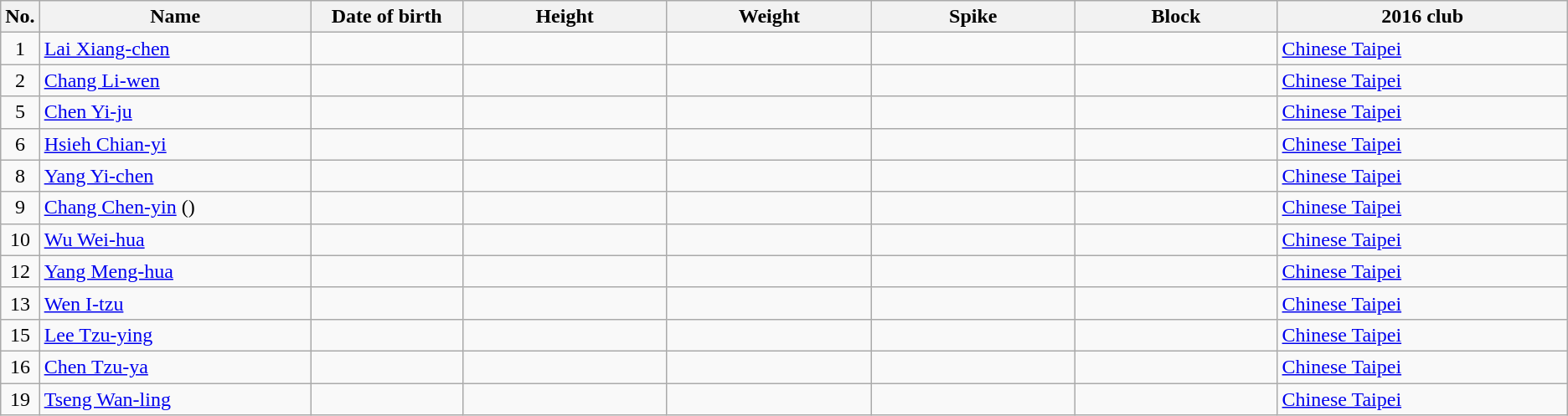<table class="wikitable sortable" style="text-align:center;">
<tr>
<th>No.</th>
<th style="width:15em">Name</th>
<th style="width:8em">Date of birth</th>
<th style="width:11em">Height</th>
<th style="width:11em">Weight</th>
<th style="width:11em">Spike</th>
<th style="width:11em">Block</th>
<th style="width:16em">2016 club</th>
</tr>
<tr>
<td>1</td>
<td align=left><a href='#'>Lai Xiang-chen</a></td>
<td align=right></td>
<td></td>
<td></td>
<td></td>
<td></td>
<td align=left> <a href='#'>Chinese Taipei</a></td>
</tr>
<tr>
<td>2</td>
<td align=left><a href='#'>Chang Li-wen</a></td>
<td align=right></td>
<td></td>
<td></td>
<td></td>
<td></td>
<td align=left> <a href='#'>Chinese Taipei</a></td>
</tr>
<tr>
<td>5</td>
<td align=left><a href='#'>Chen Yi-ju</a></td>
<td align=right></td>
<td></td>
<td></td>
<td></td>
<td></td>
<td align=left> <a href='#'>Chinese Taipei</a></td>
</tr>
<tr>
<td>6</td>
<td align=left><a href='#'>Hsieh Chian-yi</a></td>
<td align=right></td>
<td></td>
<td></td>
<td></td>
<td></td>
<td align=left> <a href='#'>Chinese Taipei</a></td>
</tr>
<tr>
<td>8</td>
<td align=left><a href='#'>Yang Yi-chen</a></td>
<td align=right></td>
<td></td>
<td></td>
<td></td>
<td></td>
<td align=left> <a href='#'>Chinese Taipei</a></td>
</tr>
<tr>
<td>9</td>
<td align=left><a href='#'>Chang Chen-yin</a> ()</td>
<td align=right></td>
<td></td>
<td></td>
<td></td>
<td></td>
<td align=left> <a href='#'>Chinese Taipei</a></td>
</tr>
<tr>
<td>10</td>
<td align=left><a href='#'>Wu Wei-hua</a></td>
<td align=right></td>
<td></td>
<td></td>
<td></td>
<td></td>
<td align=left> <a href='#'>Chinese Taipei</a></td>
</tr>
<tr>
<td>12</td>
<td align=left><a href='#'>Yang Meng-hua</a></td>
<td align=right></td>
<td></td>
<td></td>
<td></td>
<td></td>
<td align=left> <a href='#'>Chinese Taipei</a></td>
</tr>
<tr>
<td>13</td>
<td align=left><a href='#'>Wen I-tzu</a></td>
<td align=right></td>
<td></td>
<td></td>
<td></td>
<td></td>
<td align=left> <a href='#'>Chinese Taipei</a></td>
</tr>
<tr>
<td>15</td>
<td align=left><a href='#'>Lee Tzu-ying</a></td>
<td align=right></td>
<td></td>
<td></td>
<td></td>
<td></td>
<td align=left> <a href='#'>Chinese Taipei</a></td>
</tr>
<tr>
<td>16</td>
<td align=left><a href='#'>Chen Tzu-ya</a></td>
<td align=right></td>
<td></td>
<td></td>
<td></td>
<td></td>
<td align=left> <a href='#'>Chinese Taipei</a></td>
</tr>
<tr>
<td>19</td>
<td align=left><a href='#'>Tseng Wan-ling</a></td>
<td align=right></td>
<td></td>
<td></td>
<td></td>
<td></td>
<td align=left> <a href='#'>Chinese Taipei</a></td>
</tr>
</table>
